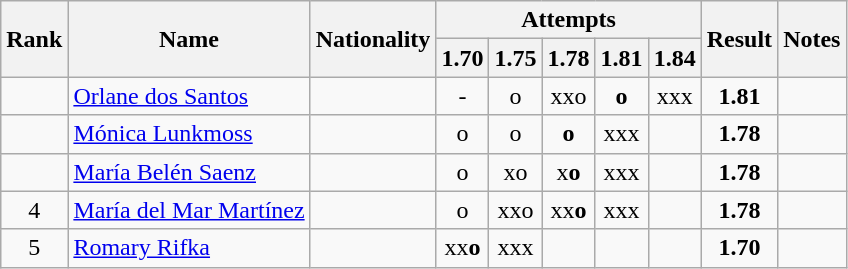<table class="wikitable sortable" style="text-align:center">
<tr>
<th rowspan=2>Rank</th>
<th rowspan=2>Name</th>
<th rowspan=2>Nationality</th>
<th colspan=5>Attempts</th>
<th rowspan=2>Result</th>
<th rowspan=2>Notes</th>
</tr>
<tr>
<th>1.70</th>
<th>1.75</th>
<th>1.78</th>
<th>1.81</th>
<th>1.84</th>
</tr>
<tr>
<td align=center></td>
<td align=left><a href='#'>Orlane dos Santos</a></td>
<td align=left></td>
<td>-</td>
<td>o</td>
<td>xxo</td>
<td><strong>o</strong></td>
<td>xxx</td>
<td><strong>1.81</strong></td>
<td></td>
</tr>
<tr>
<td align=center></td>
<td align=left><a href='#'>Mónica Lunkmoss</a></td>
<td align=left></td>
<td>o</td>
<td>o</td>
<td><strong>o</strong></td>
<td>xxx</td>
<td></td>
<td><strong>1.78</strong></td>
<td></td>
</tr>
<tr>
<td align=center></td>
<td align=left><a href='#'>María Belén Saenz</a></td>
<td align=left></td>
<td>o</td>
<td>xo</td>
<td>x<strong>o</strong></td>
<td>xxx</td>
<td></td>
<td><strong>1.78</strong></td>
<td></td>
</tr>
<tr>
<td align=center>4</td>
<td align=left><a href='#'>María del Mar Martínez</a></td>
<td align=left></td>
<td>o</td>
<td>xxo</td>
<td>xx<strong>o</strong></td>
<td>xxx</td>
<td></td>
<td><strong>1.78</strong></td>
<td></td>
</tr>
<tr>
<td align=center>5</td>
<td align=left><a href='#'>Romary Rifka</a></td>
<td align=left></td>
<td>xx<strong>o</strong></td>
<td>xxx</td>
<td></td>
<td></td>
<td></td>
<td><strong>1.70</strong></td>
<td></td>
</tr>
</table>
